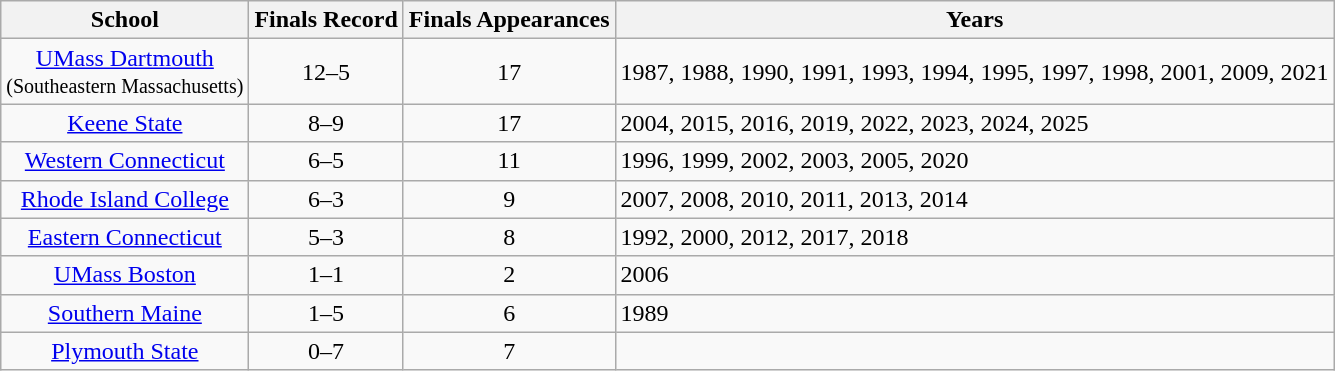<table class="wikitable sortable" style="text-align:center;">
<tr>
<th>School</th>
<th>Finals Record</th>
<th>Finals Appearances</th>
<th class=unsortable>Years</th>
</tr>
<tr>
<td><a href='#'>UMass Dartmouth</a><br><small>(Southeastern Massachusetts)</small></td>
<td>12–5</td>
<td>17</td>
<td align=left>1987, 1988, 1990, 1991, 1993, 1994, 1995, 1997, 1998, 2001, 2009, 2021</td>
</tr>
<tr>
<td><a href='#'>Keene State</a></td>
<td>8–9</td>
<td>17</td>
<td align=left>2004, 2015, 2016, 2019, 2022, 2023, 2024, 2025</td>
</tr>
<tr>
<td><a href='#'>Western Connecticut</a></td>
<td>6–5</td>
<td>11</td>
<td align=left>1996, 1999, 2002, 2003, 2005, 2020</td>
</tr>
<tr>
<td><a href='#'>Rhode Island College</a></td>
<td>6–3</td>
<td>9</td>
<td align=left>2007, 2008, 2010, 2011, 2013, 2014</td>
</tr>
<tr>
<td><a href='#'>Eastern Connecticut</a></td>
<td>5–3</td>
<td>8</td>
<td align=left>1992, 2000, 2012, 2017, 2018</td>
</tr>
<tr>
<td><a href='#'>UMass Boston</a></td>
<td>1–1</td>
<td>2</td>
<td align=left>2006</td>
</tr>
<tr>
<td><a href='#'>Southern Maine</a></td>
<td>1–5</td>
<td>6</td>
<td align=left>1989</td>
</tr>
<tr>
<td><a href='#'>Plymouth State</a></td>
<td>0–7</td>
<td>7</td>
<td align=left></td>
</tr>
</table>
